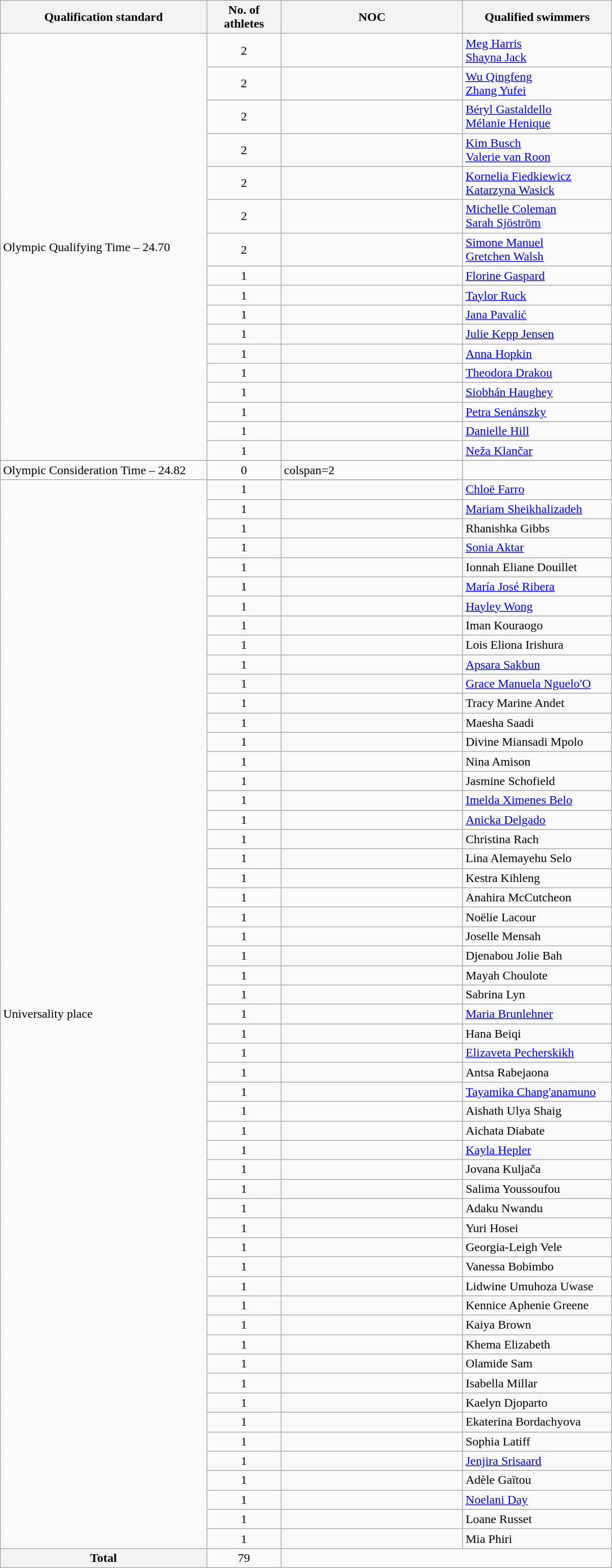<table class=wikitable style="text-align:left" width=800>
<tr>
<th scope="col">Qualification standard</th>
<th scope="col" width =90>No. of athletes</th>
<th scope="col" width =230>NOC</th>
<th scope="col">Qualified swimmers</th>
</tr>
<tr>
<td rowspan=17>Olympic Qualifying Time – 24.70</td>
<td align=center>2</td>
<td></td>
<td><a href='#'>Meg Harris</a><br><a href='#'>Shayna Jack</a></td>
</tr>
<tr>
<td align=center>2</td>
<td></td>
<td><a href='#'> Wu Qingfeng</a><br> <a href='#'>Zhang Yufei</a></td>
</tr>
<tr>
<td align=center>2</td>
<td></td>
<td><a href='#'>Béryl Gastaldello</a><br><a href='#'>Mélanie Henique</a></td>
</tr>
<tr>
<td align=center>2</td>
<td></td>
<td><a href='#'>Kim Busch</a><br><a href='#'>Valerie van Roon</a></td>
</tr>
<tr>
<td align=center>2</td>
<td></td>
<td><a href='#'>Kornelia Fiedkiewicz</a><br><a href='#'>Katarzyna Wasick</a></td>
</tr>
<tr>
<td align=center>2</td>
<td></td>
<td><a href='#'>Michelle Coleman</a><br><a href='#'>Sarah Sjöström</a></td>
</tr>
<tr>
<td align=center>2</td>
<td></td>
<td><a href='#'>Simone Manuel</a><br><a href='#'>Gretchen Walsh</a></td>
</tr>
<tr>
<td align=center>1</td>
<td></td>
<td><a href='#'>Florine Gaspard</a></td>
</tr>
<tr>
<td align=center>1</td>
<td></td>
<td><a href='#'>Taylor Ruck</a></td>
</tr>
<tr>
<td align=center>1</td>
<td></td>
<td><a href='#'>Jana Pavalić</a></td>
</tr>
<tr>
<td align=center>1</td>
<td></td>
<td><a href='#'>Julie Kepp Jensen</a></td>
</tr>
<tr>
<td align=center>1</td>
<td></td>
<td><a href='#'>Anna Hopkin</a></td>
</tr>
<tr>
<td align=center>1</td>
<td></td>
<td><a href='#'>Theodora Drakou</a></td>
</tr>
<tr>
<td align=center>1</td>
<td></td>
<td><a href='#'>Siobhán Haughey</a></td>
</tr>
<tr>
<td align=center>1</td>
<td></td>
<td><a href='#'>Petra Senánszky</a></td>
</tr>
<tr>
<td align=center>1</td>
<td></td>
<td><a href='#'>Danielle Hill</a></td>
</tr>
<tr>
<td align=center>1</td>
<td></td>
<td><a href='#'>Neža Klančar</a></td>
</tr>
<tr>
<td>Olympic Consideration Time – 24.82</td>
<td align=center>0</td>
<td>colspan=2 </td>
</tr>
<tr>
<td rowspan=56>Universality place</td>
</tr>
<tr>
<td align=center>1</td>
<td></td>
<td><a href='#'>Chloë Farro</a></td>
</tr>
<tr>
<td align=center>1</td>
<td></td>
<td><a href='#'>Mariam Sheikhalizadeh</a></td>
</tr>
<tr>
<td align=center>1</td>
<td></td>
<td>Rhanishka Gibbs</td>
</tr>
<tr>
<td align=center>1</td>
<td></td>
<td><a href='#'>Sonia Aktar</a></td>
</tr>
<tr>
<td align=center>1</td>
<td></td>
<td>Ionnah Eliane Douillet</td>
</tr>
<tr>
<td align=center>1</td>
<td></td>
<td><a href='#'>María José Ribera</a></td>
</tr>
<tr>
<td align=center>1</td>
<td></td>
<td><a href='#'>Hayley Wong</a></td>
</tr>
<tr>
<td align=center>1</td>
<td></td>
<td>Iman Kouraogo</td>
</tr>
<tr>
<td align=center>1</td>
<td></td>
<td>Lois Eliona Irishura</td>
</tr>
<tr>
<td align=center>1</td>
<td></td>
<td><a href='#'>Apsara Sakbun</a></td>
</tr>
<tr>
<td align=center>1</td>
<td></td>
<td><a href='#'>Grace Manuela Nguelo'O</a></td>
</tr>
<tr>
<td align=center>1</td>
<td></td>
<td>Tracy Marine Andet</td>
</tr>
<tr>
<td align=center>1</td>
<td></td>
<td>Maesha Saadi</td>
</tr>
<tr>
<td align=center>1</td>
<td></td>
<td>Divine Miansadi Mpolo</td>
</tr>
<tr>
<td align=center>1</td>
<td></td>
<td>Nina Amison</td>
</tr>
<tr>
<td align=center>1</td>
<td></td>
<td>Jasmine Schofield</td>
</tr>
<tr>
<td align=center>1</td>
<td></td>
<td><a href='#'>Imelda Ximenes Belo</a></td>
</tr>
<tr>
<td align=center>1</td>
<td></td>
<td><a href='#'>Anicka Delgado</a></td>
</tr>
<tr>
<td align=center>1</td>
<td></td>
<td>Christina Rach</td>
</tr>
<tr>
<td align=center>1</td>
<td></td>
<td>Lina Alemayehu Selo</td>
</tr>
<tr>
<td align=center>1</td>
<td></td>
<td>Kestra Kihleng</td>
</tr>
<tr>
<td align=center>1</td>
<td></td>
<td>Anahira McCutcheon</td>
</tr>
<tr>
<td align=center>1</td>
<td></td>
<td>Noëlie Lacour</td>
</tr>
<tr>
<td align=center>1</td>
<td></td>
<td>Joselle Mensah</td>
</tr>
<tr>
<td align=center>1</td>
<td></td>
<td>Djenabou Jolie Bah</td>
</tr>
<tr>
<td align=center>1</td>
<td></td>
<td>Mayah Choulote</td>
</tr>
<tr>
<td align=center>1</td>
<td></td>
<td>Sabrina Lyn</td>
</tr>
<tr>
<td align=center>1</td>
<td></td>
<td><a href='#'>Maria Brunlehner</a></td>
</tr>
<tr>
<td align=center>1</td>
<td></td>
<td>Hana Beiqi</td>
</tr>
<tr>
<td align=center>1</td>
<td></td>
<td><a href='#'>Elizaveta Pecherskikh</a></td>
</tr>
<tr>
<td align=center>1</td>
<td></td>
<td>Antsa Rabejaona</td>
</tr>
<tr>
<td align=center>1</td>
<td></td>
<td><a href='#'>Tayamika Chang'anamuno</a></td>
</tr>
<tr>
<td align=center>1</td>
<td></td>
<td>Aishath Ulya Shaig</td>
</tr>
<tr>
<td align=center>1</td>
<td></td>
<td>Aichata Diabate</td>
</tr>
<tr>
<td align=center>1</td>
<td></td>
<td><a href='#'>Kayla Hepler</a></td>
</tr>
<tr>
<td align=center>1</td>
<td></td>
<td>Jovana Kuljača</td>
</tr>
<tr>
<td align=center>1</td>
<td></td>
<td>Salima Youssoufou</td>
</tr>
<tr>
<td align=center>1</td>
<td></td>
<td>Adaku Nwandu</td>
</tr>
<tr>
<td align=center>1</td>
<td></td>
<td>Yuri Hosei</td>
</tr>
<tr>
<td align=center>1</td>
<td></td>
<td>Georgia-Leigh Vele</td>
</tr>
<tr>
<td align=center>1</td>
<td></td>
<td>Vanessa Bobimbo</td>
</tr>
<tr>
<td align=center>1</td>
<td></td>
<td>Lidwine Umuhoza Uwase</td>
</tr>
<tr>
<td align=center>1</td>
<td></td>
<td>Kennice Aphenie Greene</td>
</tr>
<tr>
<td align=center>1</td>
<td></td>
<td>Kaiya Brown</td>
</tr>
<tr>
<td align=center>1</td>
<td></td>
<td>Khema Elizabeth</td>
</tr>
<tr>
<td align=center>1</td>
<td></td>
<td>Olamide Sam</td>
</tr>
<tr>
<td align=center>1</td>
<td></td>
<td>Isabella Millar</td>
</tr>
<tr>
<td align=center>1</td>
<td></td>
<td>Kaelyn Djoparto</td>
</tr>
<tr>
<td align=center>1</td>
<td></td>
<td>Ekaterina Bordachyova</td>
</tr>
<tr>
<td align=center>1</td>
<td></td>
<td>Sophia Latiff</td>
</tr>
<tr>
<td align=center>1</td>
<td></td>
<td><a href='#'>Jenjira Srisaard</a></td>
</tr>
<tr>
<td align=center>1</td>
<td></td>
<td>Adèle Gaïtou</td>
</tr>
<tr>
<td align=center>1</td>
<td></td>
<td><a href='#'>Noelani Day</a></td>
</tr>
<tr>
<td align=center>1</td>
<td></td>
<td>Loane Russet</td>
</tr>
<tr>
<td align=center>1</td>
<td></td>
<td>Mia Phiri</td>
</tr>
<tr>
<th scope="row">Total</th>
<td align=center>79</td>
<td colspan=2></td>
</tr>
</table>
